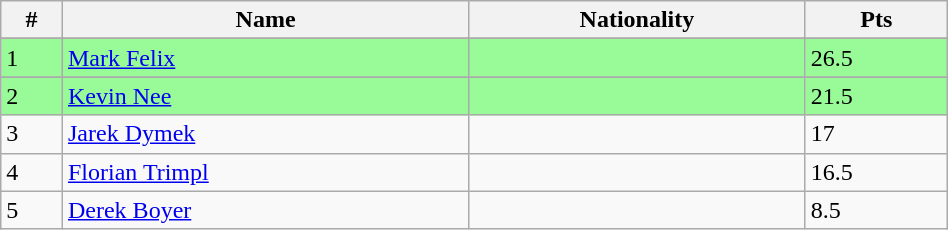<table class="wikitable" style="display: inline-table; width: 50%;">
<tr>
<th>#</th>
<th>Name</th>
<th>Nationality</th>
<th>Pts</th>
</tr>
<tr>
</tr>
<tr style="background:palegreen">
<td>1</td>
<td><a href='#'>Mark Felix</a></td>
<td></td>
<td>26.5</td>
</tr>
<tr>
</tr>
<tr style="background:palegreen">
<td>2</td>
<td><a href='#'>Kevin Nee</a></td>
<td></td>
<td>21.5</td>
</tr>
<tr>
<td>3</td>
<td><a href='#'>Jarek Dymek</a></td>
<td></td>
<td>17</td>
</tr>
<tr>
<td>4</td>
<td><a href='#'>Florian Trimpl</a></td>
<td></td>
<td>16.5</td>
</tr>
<tr>
<td>5</td>
<td><a href='#'>Derek Boyer</a></td>
<td></td>
<td>8.5</td>
</tr>
</table>
